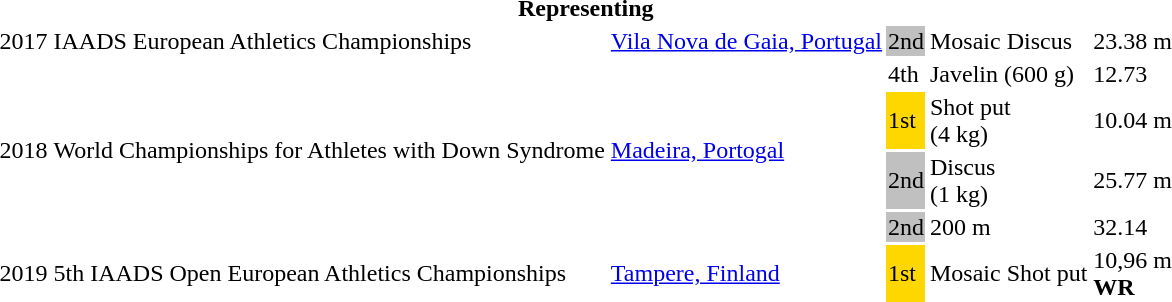<table>
<tr>
<th colspan="6">Representing </th>
</tr>
<tr>
<td>2017</td>
<td>IAADS European Athletics Championships</td>
<td><a href='#'>Vila Nova de Gaia, Portugal</a></td>
<td bgcolor=silver>2nd</td>
<td>Mosaic Discus</td>
<td>23.38 m</td>
</tr>
<tr>
<td rowspan=4>2018</td>
<td rowspan=4>World Championships for Athletes with Down Syndrome</td>
<td rowspan=4><a href='#'>Madeira, Portogal</a></td>
<td>4th</td>
<td>Javelin (600 g)</td>
<td>12.73</td>
</tr>
<tr>
<td bgcolor=gold>1st</td>
<td>Shot put<br>(4 kg)</td>
<td>10.04 m</td>
</tr>
<tr>
<td bgcolor=silver>2nd</td>
<td>Discus<br>(1 kg)</td>
<td>25.77 m</td>
</tr>
<tr>
<td bgcolor=silver>2nd</td>
<td>200 m</td>
<td>32.14</td>
</tr>
<tr>
<td>2019</td>
<td>5th IAADS Open European Athletics Championships</td>
<td><a href='#'>Tampere, Finland</a></td>
<td bgcolor=gold>1st</td>
<td>Mosaic Shot put</td>
<td>10,96 m<br><strong>WR</strong></td>
</tr>
</table>
